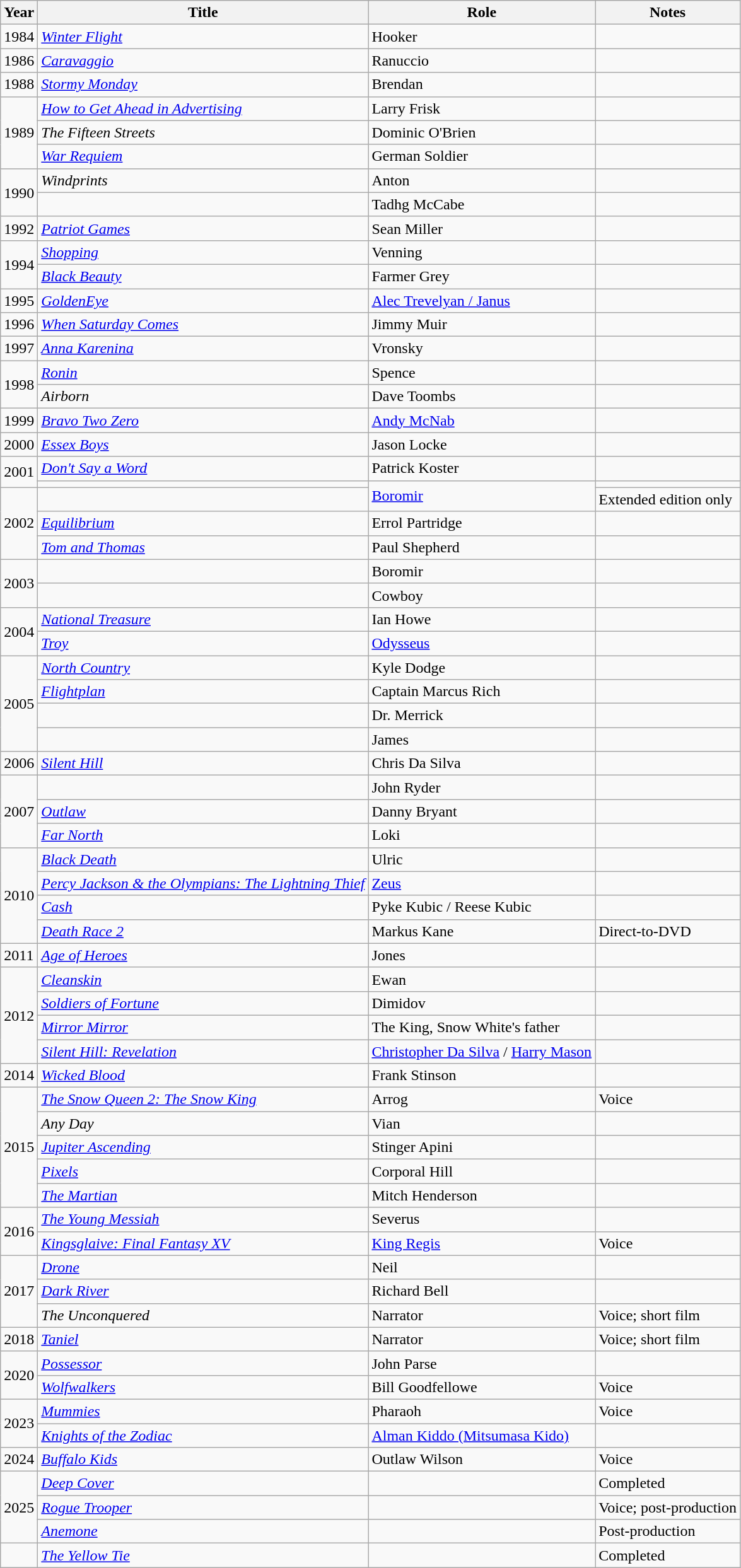<table class="wikitable sortable">
<tr>
<th>Year</th>
<th>Title</th>
<th>Role</th>
<th class="unsortable">Notes</th>
</tr>
<tr>
<td>1984</td>
<td><em><a href='#'>Winter Flight</a></em></td>
<td>Hooker</td>
<td></td>
</tr>
<tr>
<td>1986</td>
<td><em><a href='#'>Caravaggio</a></em></td>
<td>Ranuccio</td>
<td></td>
</tr>
<tr>
<td>1988</td>
<td><em><a href='#'>Stormy Monday</a></em></td>
<td>Brendan</td>
<td></td>
</tr>
<tr>
<td rowspan="3">1989</td>
<td><em><a href='#'>How to Get Ahead in Advertising</a></em></td>
<td>Larry Frisk</td>
<td></td>
</tr>
<tr>
<td><em>The Fifteen Streets</em></td>
<td>Dominic O'Brien</td>
<td></td>
</tr>
<tr>
<td><em><a href='#'>War Requiem</a></em></td>
<td>German Soldier</td>
<td></td>
</tr>
<tr>
<td rowspan="2">1990</td>
<td><em>Windprints</em></td>
<td>Anton</td>
<td></td>
</tr>
<tr>
<td><em></em></td>
<td>Tadhg McCabe</td>
<td></td>
</tr>
<tr>
<td>1992</td>
<td><em><a href='#'>Patriot Games</a></em></td>
<td>Sean Miller</td>
<td></td>
</tr>
<tr>
<td rowspan="2">1994</td>
<td><em><a href='#'>Shopping</a></em></td>
<td>Venning</td>
<td></td>
</tr>
<tr>
<td><em><a href='#'>Black Beauty</a></em></td>
<td>Farmer Grey</td>
<td></td>
</tr>
<tr>
<td>1995</td>
<td><em><a href='#'>GoldenEye</a></em></td>
<td><a href='#'>Alec Trevelyan / Janus</a></td>
<td></td>
</tr>
<tr>
<td>1996</td>
<td><em><a href='#'>When Saturday Comes</a></em></td>
<td>Jimmy Muir</td>
<td></td>
</tr>
<tr>
<td>1997</td>
<td><em><a href='#'>Anna Karenina</a></em></td>
<td>Vronsky</td>
<td></td>
</tr>
<tr>
<td rowspan="2">1998</td>
<td><em><a href='#'>Ronin</a></em></td>
<td>Spence</td>
<td></td>
</tr>
<tr>
<td><em>Airborn</em></td>
<td>Dave Toombs</td>
<td></td>
</tr>
<tr>
<td>1999</td>
<td><em><a href='#'>Bravo Two Zero</a></em></td>
<td><a href='#'>Andy McNab</a></td>
<td></td>
</tr>
<tr>
<td>2000</td>
<td><em><a href='#'>Essex Boys</a></em></td>
<td>Jason Locke</td>
<td></td>
</tr>
<tr>
<td rowspan="2">2001</td>
<td><em><a href='#'>Don't Say a Word</a></em></td>
<td>Patrick Koster</td>
<td></td>
</tr>
<tr>
<td><em></em></td>
<td rowspan=2><a href='#'>Boromir</a></td>
<td></td>
</tr>
<tr>
<td rowspan="3">2002</td>
<td><em></em></td>
<td>Extended edition only</td>
</tr>
<tr>
<td><em><a href='#'>Equilibrium</a></em></td>
<td>Errol Partridge</td>
<td></td>
</tr>
<tr>
<td><em><a href='#'>Tom and Thomas</a></em></td>
<td>Paul Shepherd</td>
<td></td>
</tr>
<tr>
<td rowspan="2">2003</td>
<td><em></em></td>
<td>Boromir</td>
<td></td>
</tr>
<tr>
<td><em></em></td>
<td>Cowboy</td>
<td></td>
</tr>
<tr>
<td rowspan="2">2004</td>
<td><em><a href='#'>National Treasure</a></em></td>
<td>Ian Howe</td>
<td></td>
</tr>
<tr>
<td><em><a href='#'>Troy</a></em></td>
<td><a href='#'>Odysseus</a></td>
<td></td>
</tr>
<tr>
<td rowspan="4">2005</td>
<td><em><a href='#'>North Country</a></em></td>
<td>Kyle Dodge</td>
<td></td>
</tr>
<tr>
<td><em><a href='#'>Flightplan</a></em></td>
<td>Captain Marcus Rich</td>
<td></td>
</tr>
<tr>
<td><em></em></td>
<td>Dr. Merrick</td>
<td></td>
</tr>
<tr>
<td><em></em></td>
<td>James</td>
<td></td>
</tr>
<tr>
<td>2006</td>
<td><em><a href='#'>Silent Hill</a></em></td>
<td>Chris Da Silva</td>
<td></td>
</tr>
<tr>
<td rowspan="3">2007</td>
<td><em></em></td>
<td>John Ryder</td>
<td></td>
</tr>
<tr>
<td><em><a href='#'>Outlaw</a></em></td>
<td>Danny Bryant</td>
<td></td>
</tr>
<tr>
<td><em><a href='#'>Far North</a></em></td>
<td>Loki</td>
<td></td>
</tr>
<tr>
<td rowspan="4">2010</td>
<td><em><a href='#'>Black Death</a></em></td>
<td>Ulric</td>
<td></td>
</tr>
<tr>
<td><em><a href='#'>Percy Jackson & the Olympians: The Lightning Thief</a></em></td>
<td><a href='#'>Zeus</a></td>
<td></td>
</tr>
<tr>
<td><em><a href='#'>Cash</a></em></td>
<td>Pyke Kubic / Reese Kubic</td>
<td></td>
</tr>
<tr>
<td><em><a href='#'>Death Race 2</a></em></td>
<td>Markus Kane</td>
<td>Direct-to-DVD</td>
</tr>
<tr>
<td>2011</td>
<td><em><a href='#'>Age of Heroes</a></em></td>
<td>Jones</td>
<td></td>
</tr>
<tr>
<td rowspan="4">2012</td>
<td><em><a href='#'>Cleanskin</a></em></td>
<td>Ewan</td>
<td></td>
</tr>
<tr>
<td><em><a href='#'>Soldiers of Fortune</a></em></td>
<td>Dimidov</td>
<td></td>
</tr>
<tr>
<td><em><a href='#'>Mirror Mirror</a></em></td>
<td>The King, Snow White's father</td>
<td></td>
</tr>
<tr>
<td><em><a href='#'>Silent Hill: Revelation</a></em></td>
<td><a href='#'>Christopher Da Silva</a> / <a href='#'>Harry Mason</a></td>
<td></td>
</tr>
<tr>
<td>2014</td>
<td><em><a href='#'>Wicked Blood</a></em></td>
<td>Frank Stinson</td>
<td></td>
</tr>
<tr>
<td rowspan="5">2015</td>
<td><em><a href='#'>The Snow Queen 2: The Snow King</a></em></td>
<td>Arrog</td>
<td>Voice</td>
</tr>
<tr>
<td><em>Any Day</em></td>
<td>Vian</td>
<td></td>
</tr>
<tr>
<td><em><a href='#'>Jupiter Ascending</a></em></td>
<td>Stinger Apini</td>
<td></td>
</tr>
<tr>
<td><em><a href='#'>Pixels</a></em></td>
<td>Corporal Hill</td>
<td></td>
</tr>
<tr>
<td><em><a href='#'>The Martian</a></em></td>
<td>Mitch Henderson</td>
<td></td>
</tr>
<tr>
<td rowspan="2">2016</td>
<td><em><a href='#'>The Young Messiah</a></em></td>
<td>Severus</td>
<td></td>
</tr>
<tr>
<td><em><a href='#'>Kingsglaive: Final Fantasy XV</a></em></td>
<td><a href='#'>King Regis</a></td>
<td>Voice</td>
</tr>
<tr>
<td rowspan="3">2017</td>
<td><em><a href='#'>Drone</a></em></td>
<td>Neil</td>
<td></td>
</tr>
<tr>
<td><em><a href='#'>Dark River</a></em></td>
<td>Richard Bell</td>
<td></td>
</tr>
<tr>
<td><em>The Unconquered</em></td>
<td>Narrator</td>
<td>Voice; short film</td>
</tr>
<tr>
<td>2018</td>
<td><em><a href='#'>Taniel</a></em></td>
<td>Narrator</td>
<td>Voice; short film</td>
</tr>
<tr>
<td rowspan="2">2020</td>
<td><em><a href='#'>Possessor</a></em></td>
<td>John Parse</td>
<td></td>
</tr>
<tr>
<td><em><a href='#'>Wolfwalkers</a></em></td>
<td>Bill Goodfellowe</td>
<td>Voice</td>
</tr>
<tr>
<td rowspan="2">2023</td>
<td><em><a href='#'>Mummies</a></em></td>
<td>Pharaoh</td>
<td>Voice</td>
</tr>
<tr>
<td><em><a href='#'>Knights of the Zodiac</a></em></td>
<td><a href='#'>Alman Kiddo (Mitsumasa Kido)</a></td>
<td></td>
</tr>
<tr>
<td>2024</td>
<td><em><a href='#'>Buffalo Kids</a></em></td>
<td>Outlaw Wilson</td>
<td>Voice</td>
</tr>
<tr>
<td rowspan="3">2025</td>
<td><em><a href='#'>Deep Cover</a></em></td>
<td></td>
<td>Completed</td>
</tr>
<tr>
<td><em><a href='#'>Rogue Trooper</a></em></td>
<td></td>
<td>Voice; post-production</td>
</tr>
<tr>
<td><em><a href='#'>Anemone</a></em></td>
<td></td>
<td>Post-production</td>
</tr>
<tr>
<td></td>
<td><em><a href='#'>The Yellow Tie</a></em></td>
<td></td>
<td>Completed</td>
</tr>
</table>
